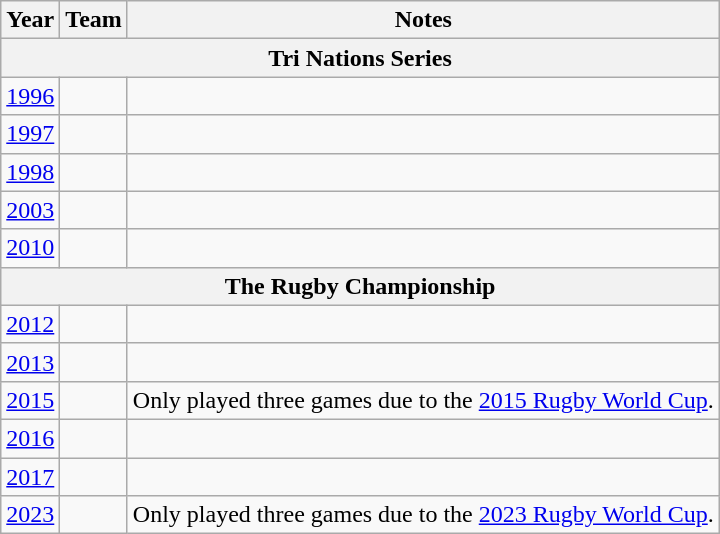<table class="wikitable sortable">
<tr>
<th>Year</th>
<th>Team</th>
<th>Notes</th>
</tr>
<tr>
<th colspan=3>Tri Nations Series</th>
</tr>
<tr>
<td><a href='#'>1996</a></td>
<td></td>
<td></td>
</tr>
<tr>
<td><a href='#'>1997</a></td>
<td></td>
<td></td>
</tr>
<tr>
<td><a href='#'>1998</a></td>
<td></td>
<td></td>
</tr>
<tr>
<td><a href='#'>2003</a></td>
<td></td>
<td></td>
</tr>
<tr>
<td><a href='#'>2010</a></td>
<td></td>
<td></td>
</tr>
<tr>
<th colspan=3>The Rugby Championship</th>
</tr>
<tr>
<td><a href='#'>2012</a></td>
<td></td>
<td></td>
</tr>
<tr>
<td><a href='#'>2013</a></td>
<td></td>
<td></td>
</tr>
<tr>
<td><a href='#'>2015</a></td>
<td></td>
<td>Only played three games due to the <a href='#'>2015 Rugby World Cup</a>.</td>
</tr>
<tr>
<td><a href='#'>2016</a></td>
<td></td>
<td></td>
</tr>
<tr>
<td><a href='#'>2017</a></td>
<td></td>
<td></td>
</tr>
<tr>
<td><a href='#'>2023</a></td>
<td></td>
<td>Only played three games due to the <a href='#'>2023 Rugby World Cup</a>.</td>
</tr>
</table>
